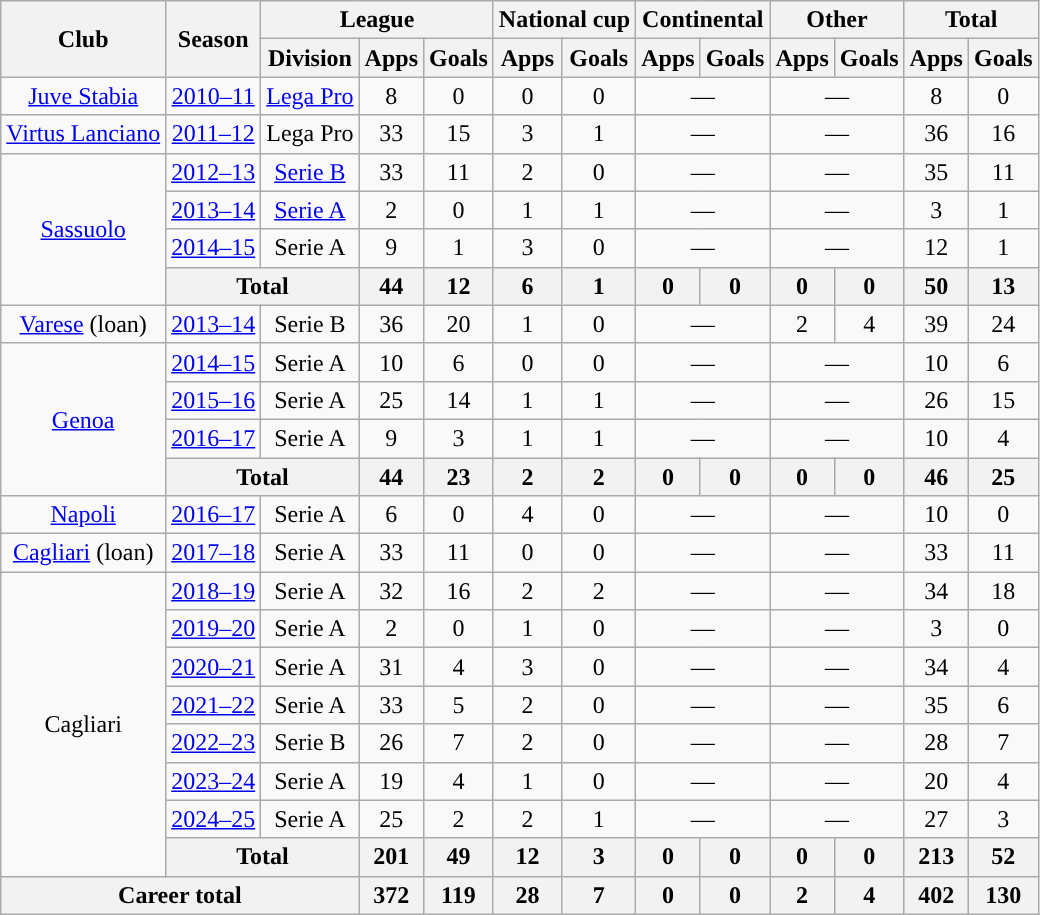<table class="wikitable" style="text-align: center;">
<tr>
<th rowspan="2">Club</th>
<th rowspan="2">Season</th>
<th colspan="3">League</th>
<th colspan="2">National cup</th>
<th colspan="2">Continental</th>
<th colspan="2">Other</th>
<th colspan="2">Total</th>
</tr>
<tr>
<th>Division</th>
<th>Apps</th>
<th>Goals</th>
<th>Apps</th>
<th>Goals</th>
<th>Apps</th>
<th>Goals</th>
<th>Apps</th>
<th>Goals</th>
<th>Apps</th>
<th>Goals</th>
</tr>
<tr>
<td><a href='#'>Juve Stabia</a></td>
<td><a href='#'>2010–11</a></td>
<td><a href='#'>Lega Pro</a></td>
<td>8</td>
<td>0</td>
<td>0</td>
<td>0</td>
<td colspan="2“">—</td>
<td colspan="2“">—</td>
<td>8</td>
<td>0</td>
</tr>
<tr>
<td><a href='#'>Virtus Lanciano</a></td>
<td><a href='#'>2011–12</a></td>
<td>Lega Pro</td>
<td>33</td>
<td>15</td>
<td>3</td>
<td>1</td>
<td colspan="2“">—</td>
<td colspan="2“">—</td>
<td>36</td>
<td>16</td>
</tr>
<tr>
<td rowspan="4"><a href='#'>Sassuolo</a></td>
<td><a href='#'>2012–13</a></td>
<td><a href='#'>Serie B</a></td>
<td>33</td>
<td>11</td>
<td>2</td>
<td>0</td>
<td colspan="2“">—</td>
<td colspan="2“">—</td>
<td>35</td>
<td>11</td>
</tr>
<tr>
<td><a href='#'>2013–14</a></td>
<td><a href='#'>Serie A</a></td>
<td>2</td>
<td>0</td>
<td>1</td>
<td>1</td>
<td colspan="2“">—</td>
<td colspan="2“">—</td>
<td>3</td>
<td>1</td>
</tr>
<tr>
<td><a href='#'>2014–15</a></td>
<td>Serie A</td>
<td>9</td>
<td>1</td>
<td>3</td>
<td>0</td>
<td colspan="2“">—</td>
<td colspan="2“">—</td>
<td>12</td>
<td>1</td>
</tr>
<tr>
<th colspan="2">Total</th>
<th>44</th>
<th>12</th>
<th>6</th>
<th>1</th>
<th>0</th>
<th>0</th>
<th>0</th>
<th>0</th>
<th>50</th>
<th>13</th>
</tr>
<tr>
<td><a href='#'>Varese</a> (loan)</td>
<td><a href='#'>2013–14</a></td>
<td>Serie B</td>
<td>36</td>
<td>20</td>
<td>1</td>
<td>0</td>
<td colspan="2“">—</td>
<td>2</td>
<td>4</td>
<td>39</td>
<td>24</td>
</tr>
<tr>
<td rowspan="4"><a href='#'>Genoa</a></td>
<td><a href='#'>2014–15</a></td>
<td>Serie A</td>
<td>10</td>
<td>6</td>
<td>0</td>
<td>0</td>
<td colspan="2“">—</td>
<td colspan="2“">—</td>
<td>10</td>
<td>6</td>
</tr>
<tr>
<td><a href='#'>2015–16</a></td>
<td>Serie A</td>
<td>25</td>
<td>14</td>
<td>1</td>
<td>1</td>
<td colspan="2“">—</td>
<td colspan="2“">—</td>
<td>26</td>
<td>15</td>
</tr>
<tr>
<td><a href='#'>2016–17</a></td>
<td>Serie A</td>
<td>9</td>
<td>3</td>
<td>1</td>
<td>1</td>
<td colspan="2“">—</td>
<td colspan="2“">—</td>
<td>10</td>
<td>4</td>
</tr>
<tr>
<th colspan="2">Total</th>
<th>44</th>
<th>23</th>
<th>2</th>
<th>2</th>
<th>0</th>
<th>0</th>
<th>0</th>
<th>0</th>
<th>46</th>
<th>25</th>
</tr>
<tr>
<td><a href='#'>Napoli</a></td>
<td><a href='#'>2016–17</a></td>
<td>Serie A</td>
<td>6</td>
<td>0</td>
<td>4</td>
<td>0</td>
<td colspan="2“">—</td>
<td colspan="2“">—</td>
<td>10</td>
<td>0</td>
</tr>
<tr>
<td><a href='#'>Cagliari</a> (loan)</td>
<td><a href='#'>2017–18</a></td>
<td>Serie A</td>
<td>33</td>
<td>11</td>
<td>0</td>
<td>0</td>
<td colspan="2“">—</td>
<td colspan="2“">—</td>
<td>33</td>
<td>11</td>
</tr>
<tr>
<td rowspan="8">Cagliari</td>
<td><a href='#'>2018–19</a></td>
<td>Serie A</td>
<td>32</td>
<td>16</td>
<td>2</td>
<td>2</td>
<td colspan="2“">—</td>
<td colspan="2“">—</td>
<td>34</td>
<td>18</td>
</tr>
<tr>
<td><a href='#'>2019–20</a></td>
<td>Serie A</td>
<td>2</td>
<td>0</td>
<td>1</td>
<td>0</td>
<td colspan="2“">—</td>
<td colspan="2“">—</td>
<td>3</td>
<td>0</td>
</tr>
<tr>
<td><a href='#'>2020–21</a></td>
<td>Serie A</td>
<td>31</td>
<td>4</td>
<td>3</td>
<td>0</td>
<td colspan="2“">—</td>
<td colspan="2“">—</td>
<td>34</td>
<td>4</td>
</tr>
<tr>
<td><a href='#'>2021–22</a></td>
<td>Serie A</td>
<td>33</td>
<td>5</td>
<td>2</td>
<td>0</td>
<td colspan="2“">—</td>
<td colspan="2“">—</td>
<td>35</td>
<td>6</td>
</tr>
<tr>
<td><a href='#'>2022–23</a></td>
<td>Serie B</td>
<td>26</td>
<td>7</td>
<td>2</td>
<td>0</td>
<td colspan="2“">—</td>
<td colspan="2“">—</td>
<td>28</td>
<td>7</td>
</tr>
<tr>
<td><a href='#'>2023–24</a></td>
<td>Serie A</td>
<td>19</td>
<td>4</td>
<td>1</td>
<td>0</td>
<td colspan="2“">—</td>
<td colspan="2“">—</td>
<td>20</td>
<td>4</td>
</tr>
<tr>
<td><a href='#'>2024–25</a></td>
<td>Serie A</td>
<td>25</td>
<td>2</td>
<td>2</td>
<td>1</td>
<td colspan="2“">—</td>
<td colspan="2“">—</td>
<td>27</td>
<td>3</td>
</tr>
<tr>
<th colspan="2">Total</th>
<th>201</th>
<th>49</th>
<th>12</th>
<th>3</th>
<th>0</th>
<th>0</th>
<th>0</th>
<th>0</th>
<th>213</th>
<th>52</th>
</tr>
<tr>
<th colspan="3">Career total</th>
<th>372</th>
<th>119</th>
<th>28</th>
<th>7</th>
<th>0</th>
<th>0</th>
<th>2</th>
<th>4</th>
<th>402</th>
<th>130</th>
</tr>
</table>
